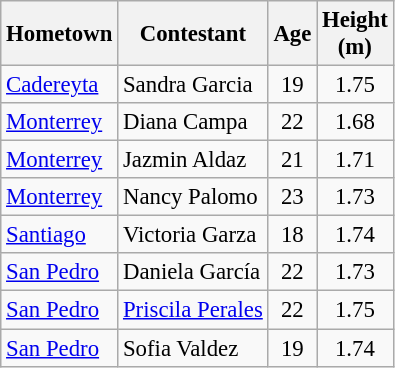<table class="wikitable sortable" style="font-size: 95%;">
<tr>
<th>Hometown</th>
<th>Contestant</th>
<th>Age</th>
<th>Height<br> (m)</th>
</tr>
<tr>
<td><a href='#'>Cadereyta</a></td>
<td>Sandra Garcia</td>
<td align="center">19</td>
<td align="center">1.75</td>
</tr>
<tr>
<td><a href='#'>Monterrey</a></td>
<td>Diana Campa</td>
<td align="center">22</td>
<td align="center">1.68</td>
</tr>
<tr>
<td><a href='#'>Monterrey</a></td>
<td>Jazmin Aldaz</td>
<td align="center">21</td>
<td align="center">1.71</td>
</tr>
<tr>
<td><a href='#'>Monterrey</a></td>
<td>Nancy Palomo</td>
<td align="center">23</td>
<td align="center">1.73</td>
</tr>
<tr>
<td><a href='#'>Santiago</a></td>
<td>Victoria Garza</td>
<td align="center">18</td>
<td align="center">1.74</td>
</tr>
<tr>
<td><a href='#'>San Pedro</a></td>
<td>Daniela García</td>
<td align="center">22</td>
<td align="center">1.73</td>
</tr>
<tr>
<td><a href='#'>San Pedro</a></td>
<td><a href='#'>Priscila Perales</a></td>
<td align="center">22</td>
<td align="center">1.75</td>
</tr>
<tr>
<td><a href='#'>San Pedro</a></td>
<td>Sofia Valdez</td>
<td align="center">19</td>
<td align="center">1.74</td>
</tr>
</table>
